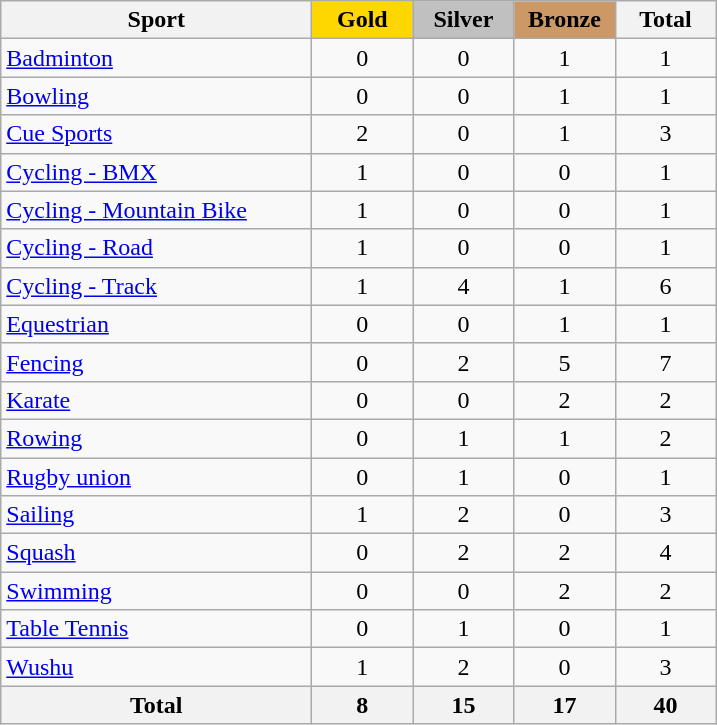<table class="wikitable" style="text-align:center;">
<tr>
<th width=200>Sport</th>
<td bgcolor=gold width=60><strong>Gold</strong></td>
<td bgcolor=silver width=60><strong>Silver</strong></td>
<td bgcolor=#cc9966 width=60><strong>Bronze</strong></td>
<th width=60>Total</th>
</tr>
<tr>
<td align=left><a href='#'>Badminton</a></td>
<td>0</td>
<td>0</td>
<td>1</td>
<td>1</td>
</tr>
<tr>
<td align=left><a href='#'>Bowling</a></td>
<td>0</td>
<td>0</td>
<td>1</td>
<td>1</td>
</tr>
<tr>
<td align=left><a href='#'>Cue Sports</a></td>
<td>2</td>
<td>0</td>
<td>1</td>
<td>3</td>
</tr>
<tr>
<td align=left><a href='#'>Cycling - BMX</a></td>
<td>1</td>
<td>0</td>
<td>0</td>
<td>1</td>
</tr>
<tr>
<td align=left><a href='#'>Cycling - Mountain Bike</a></td>
<td>1</td>
<td>0</td>
<td>0</td>
<td>1</td>
</tr>
<tr>
<td align=left><a href='#'>Cycling - Road</a></td>
<td>1</td>
<td>0</td>
<td>0</td>
<td>1</td>
</tr>
<tr>
<td align=left><a href='#'>Cycling - Track</a></td>
<td>1</td>
<td>4</td>
<td>1</td>
<td>6</td>
</tr>
<tr>
<td align=left><a href='#'>Equestrian</a></td>
<td>0</td>
<td>0</td>
<td>1</td>
<td>1</td>
</tr>
<tr>
<td align=left><a href='#'>Fencing</a></td>
<td>0</td>
<td>2</td>
<td>5</td>
<td>7</td>
</tr>
<tr>
<td align=left><a href='#'>Karate</a></td>
<td>0</td>
<td>0</td>
<td>2</td>
<td>2</td>
</tr>
<tr>
<td align=left><a href='#'>Rowing</a></td>
<td>0</td>
<td>1</td>
<td>1</td>
<td>2</td>
</tr>
<tr>
<td align=left><a href='#'>Rugby union</a></td>
<td>0</td>
<td>1</td>
<td>0</td>
<td>1</td>
</tr>
<tr>
<td align=left><a href='#'>Sailing</a></td>
<td>1</td>
<td>2</td>
<td>0</td>
<td>3</td>
</tr>
<tr>
<td align=left><a href='#'>Squash</a></td>
<td>0</td>
<td>2</td>
<td>2</td>
<td>4</td>
</tr>
<tr>
<td align=left><a href='#'>Swimming</a></td>
<td>0</td>
<td>0</td>
<td>2</td>
<td>2</td>
</tr>
<tr>
<td align=left><a href='#'>Table Tennis</a></td>
<td>0</td>
<td>1</td>
<td>0</td>
<td>1</td>
</tr>
<tr>
<td align=left><a href='#'>Wushu</a></td>
<td>1</td>
<td>2</td>
<td>0</td>
<td>3</td>
</tr>
<tr>
<th>Total</th>
<th>8</th>
<th>15</th>
<th>17</th>
<th>40</th>
</tr>
</table>
